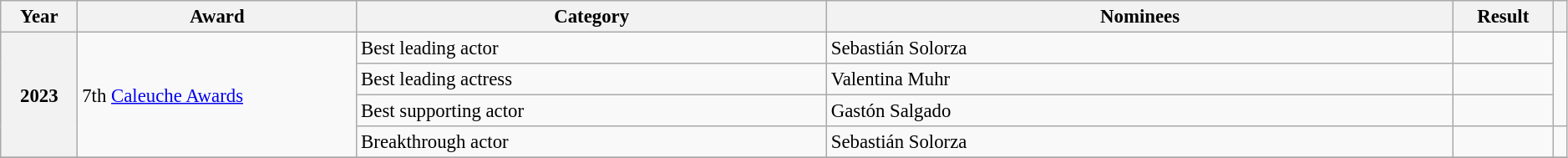<table class="wikitable sortable plainrowheaders" style="font-size:95%; width:99%;">
<tr>
<th>Year</th>
<th>Award</th>
<th style="width:30%;">Category</th>
<th style="width:40%;">Nominees</th>
<th>Result</th>
<th scope="col" class="unsortable"></th>
</tr>
<tr>
<th align=center rowspan="4">2023</th>
<td rowspan="4">7th <a href='#'>Caleuche Awards</a></td>
<td>Best leading actor</td>
<td>Sebastián Solorza</td>
<td></td>
<td rowspan="3" style="text-align: center;"></td>
</tr>
<tr>
<td>Best leading actress</td>
<td>Valentina Muhr</td>
<td></td>
</tr>
<tr>
<td>Best supporting actor</td>
<td>Gastón Salgado</td>
<td></td>
</tr>
<tr>
<td>Breakthrough actor</td>
<td>Sebastián Solorza</td>
<td></td>
<td style="text-align: center;"></td>
</tr>
<tr>
</tr>
</table>
